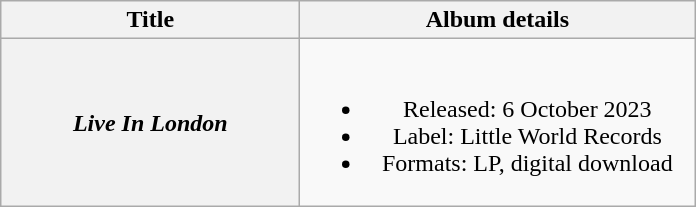<table class="wikitable plainrowheaders" style="text-align:center;" border="1">
<tr>
<th scope="col" style="width:12em;">Title</th>
<th scope="col" style="width:16em;">Album details</th>
</tr>
<tr>
<th scope="row"><em>Live In London</em></th>
<td><br><ul><li>Released: 6 October 2023</li><li>Label: Little World Records</li><li>Formats: LP, digital download</li></ul></td>
</tr>
</table>
